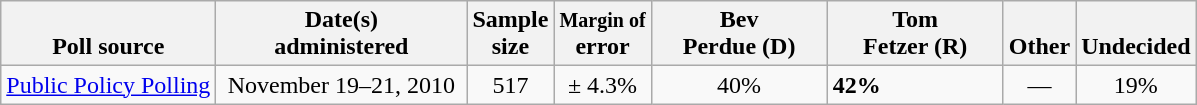<table class="wikitable">
<tr valign= bottom>
<th>Poll source</th>
<th style="width:160px;">Date(s)<br>administered</th>
<th class=small>Sample<br>size</th>
<th><small>Margin of</small><br>error</th>
<th width=110px>Bev<br>Perdue (D)</th>
<th width=110px>Tom<br>Fetzer (R)</th>
<th>Other</th>
<th>Undecided</th>
</tr>
<tr>
<td><a href='#'>Public Policy Polling</a></td>
<td align=center>November 19–21, 2010</td>
<td align=center>517</td>
<td align=center>± 4.3%</td>
<td align=center>40%</td>
<td><strong>42%</strong></td>
<td align=center>—</td>
<td align=center>19%</td>
</tr>
</table>
